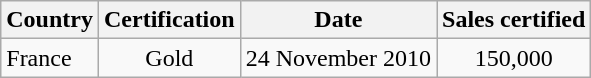<table class="wikitable sortable">
<tr>
<th>Country</th>
<th>Certification</th>
<th>Date</th>
<th>Sales certified</th>
</tr>
<tr>
<td>France</td>
<td align="center">Gold</td>
<td align="center">24 November 2010</td>
<td align="center">150,000</td>
</tr>
</table>
